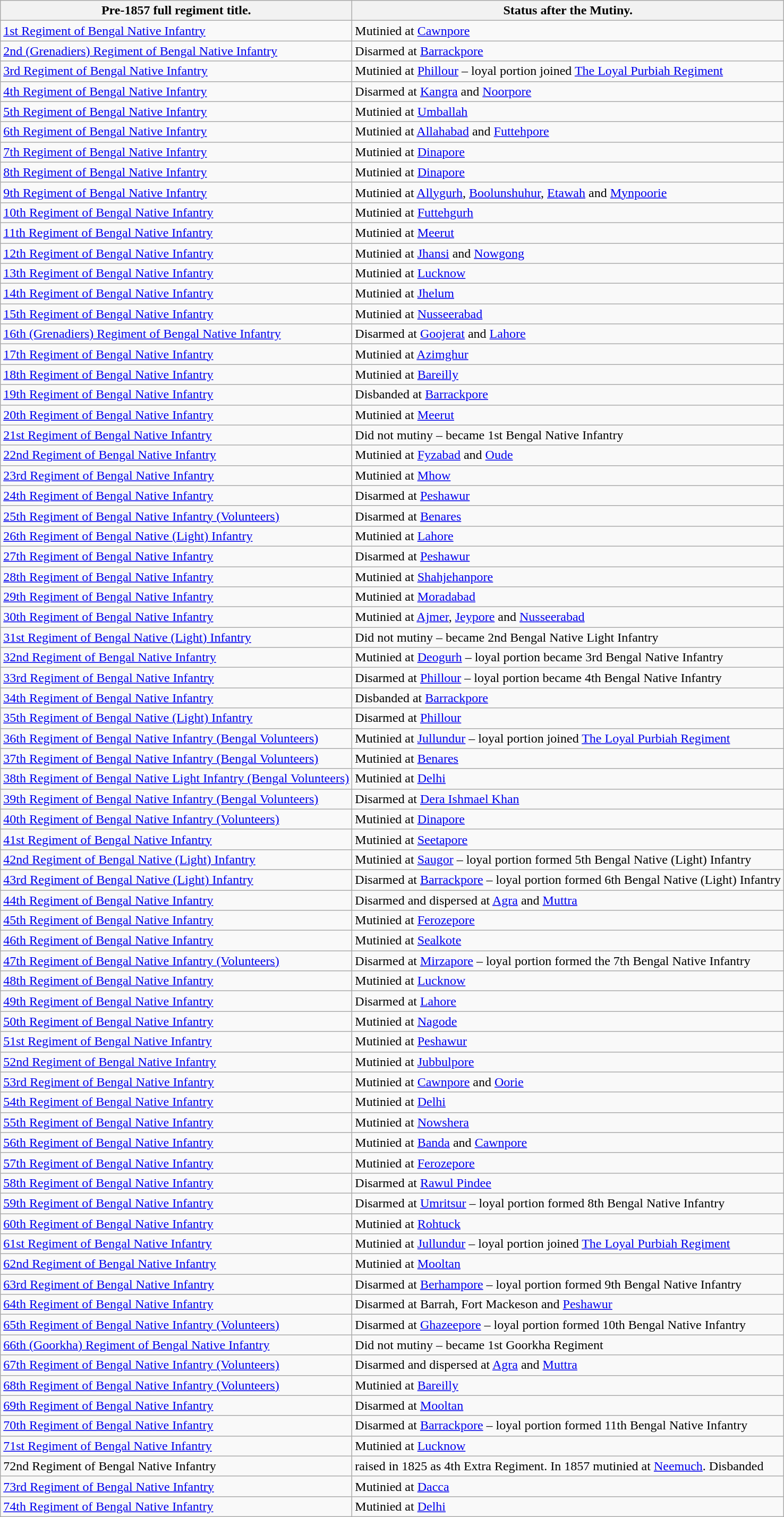<table class="wikitable">
<tr>
<th>Pre-1857 full regiment title.</th>
<th>Status after the Mutiny.</th>
</tr>
<tr>
<td><a href='#'>1st Regiment of Bengal Native Infantry</a></td>
<td>Mutinied at <a href='#'>Cawnpore</a></td>
</tr>
<tr>
<td><a href='#'>2nd (Grenadiers) Regiment of Bengal Native Infantry</a></td>
<td>Disarmed at <a href='#'>Barrackpore</a></td>
</tr>
<tr>
<td><a href='#'>3rd Regiment of Bengal Native Infantry</a></td>
<td>Mutinied at <a href='#'>Phillour</a> – loyal portion joined <a href='#'>The Loyal Purbiah Regiment</a></td>
</tr>
<tr>
<td><a href='#'>4th Regiment of Bengal Native Infantry</a></td>
<td>Disarmed at <a href='#'>Kangra</a> and <a href='#'>Noorpore</a></td>
</tr>
<tr>
<td><a href='#'>5th Regiment of Bengal Native Infantry</a></td>
<td>Mutinied at <a href='#'>Umballah</a></td>
</tr>
<tr>
<td><a href='#'>6th Regiment of Bengal Native Infantry</a></td>
<td>Mutinied at <a href='#'>Allahabad</a> and <a href='#'>Futtehpore</a></td>
</tr>
<tr>
<td><a href='#'>7th Regiment of Bengal Native Infantry</a></td>
<td>Mutinied at <a href='#'>Dinapore</a></td>
</tr>
<tr>
<td><a href='#'>8th Regiment of Bengal Native Infantry</a></td>
<td>Mutinied at <a href='#'>Dinapore</a></td>
</tr>
<tr>
<td><a href='#'>9th Regiment of Bengal Native Infantry</a></td>
<td>Mutinied at <a href='#'>Allygurh</a>, <a href='#'>Boolunshuhur</a>, <a href='#'>Etawah</a> and <a href='#'>Mynpoorie</a></td>
</tr>
<tr>
<td><a href='#'>10th Regiment of Bengal Native Infantry</a></td>
<td>Mutinied at <a href='#'>Futtehgurh</a></td>
</tr>
<tr>
<td><a href='#'>11th Regiment of Bengal Native Infantry</a></td>
<td>Mutinied at <a href='#'>Meerut</a></td>
</tr>
<tr>
<td><a href='#'>12th Regiment of Bengal Native Infantry</a></td>
<td>Mutinied at <a href='#'>Jhansi</a> and <a href='#'>Nowgong</a></td>
</tr>
<tr>
<td><a href='#'>13th Regiment of Bengal Native Infantry</a></td>
<td>Mutinied at <a href='#'>Lucknow</a></td>
</tr>
<tr>
<td><a href='#'>14th Regiment of Bengal Native Infantry</a></td>
<td>Mutinied at <a href='#'>Jhelum</a></td>
</tr>
<tr>
<td><a href='#'>15th Regiment of Bengal Native Infantry</a></td>
<td>Mutinied at <a href='#'>Nusseerabad</a></td>
</tr>
<tr>
<td><a href='#'>16th (Grenadiers) Regiment of Bengal Native Infantry</a></td>
<td>Disarmed at <a href='#'>Goojerat</a> and <a href='#'>Lahore</a></td>
</tr>
<tr>
<td><a href='#'>17th Regiment of Bengal Native Infantry</a></td>
<td>Mutinied at <a href='#'>Azimghur</a></td>
</tr>
<tr>
<td><a href='#'>18th Regiment of Bengal Native Infantry</a></td>
<td>Mutinied at <a href='#'>Bareilly</a></td>
</tr>
<tr>
<td><a href='#'>19th Regiment of Bengal Native Infantry</a></td>
<td>Disbanded at <a href='#'>Barrackpore</a></td>
</tr>
<tr>
<td><a href='#'>20th Regiment of Bengal Native Infantry</a></td>
<td>Mutinied at <a href='#'>Meerut</a></td>
</tr>
<tr>
<td><a href='#'>21st Regiment of Bengal Native Infantry</a></td>
<td>Did not mutiny – became 1st Bengal Native Infantry</td>
</tr>
<tr>
<td><a href='#'>22nd Regiment of Bengal Native Infantry</a></td>
<td>Mutinied at <a href='#'>Fyzabad</a> and <a href='#'>Oude</a></td>
</tr>
<tr>
<td><a href='#'>23rd Regiment of Bengal Native Infantry</a></td>
<td>Mutinied at <a href='#'>Mhow</a></td>
</tr>
<tr>
<td><a href='#'>24th Regiment of Bengal Native Infantry</a></td>
<td>Disarmed at <a href='#'>Peshawur</a></td>
</tr>
<tr>
<td><a href='#'>25th Regiment of Bengal Native Infantry (Volunteers)</a></td>
<td>Disarmed at <a href='#'>Benares</a></td>
</tr>
<tr>
<td><a href='#'>26th Regiment of Bengal Native (Light) Infantry</a></td>
<td>Mutinied at <a href='#'>Lahore</a></td>
</tr>
<tr>
<td><a href='#'>27th Regiment of Bengal Native Infantry</a></td>
<td>Disarmed at <a href='#'>Peshawur</a></td>
</tr>
<tr>
<td><a href='#'>28th Regiment of Bengal Native Infantry</a></td>
<td>Mutinied at <a href='#'>Shahjehanpore</a></td>
</tr>
<tr>
<td><a href='#'>29th Regiment of Bengal Native Infantry</a></td>
<td>Mutinied at <a href='#'>Moradabad</a></td>
</tr>
<tr>
<td><a href='#'>30th Regiment of Bengal Native Infantry</a></td>
<td>Mutinied at <a href='#'>Ajmer</a>, <a href='#'>Jeypore</a> and <a href='#'>Nusseerabad</a></td>
</tr>
<tr>
<td><a href='#'>31st Regiment of Bengal Native (Light) Infantry</a></td>
<td>Did not mutiny – became 2nd Bengal Native Light Infantry</td>
</tr>
<tr>
<td><a href='#'>32nd Regiment of Bengal Native Infantry</a></td>
<td>Mutinied at <a href='#'>Deogurh</a> – loyal portion became 3rd Bengal Native Infantry</td>
</tr>
<tr>
<td><a href='#'>33rd Regiment of Bengal Native Infantry</a></td>
<td>Disarmed at <a href='#'>Phillour</a> – loyal portion became 4th  Bengal Native Infantry</td>
</tr>
<tr>
<td><a href='#'>34th Regiment of Bengal Native Infantry</a></td>
<td>Disbanded at <a href='#'>Barrackpore</a></td>
</tr>
<tr>
<td><a href='#'>35th Regiment of Bengal Native (Light) Infantry</a></td>
<td>Disarmed at <a href='#'>Phillour</a></td>
</tr>
<tr>
<td><a href='#'>36th Regiment of Bengal Native Infantry (Bengal Volunteers)</a></td>
<td>Mutinied at <a href='#'>Jullundur</a> – loyal portion joined <a href='#'>The Loyal Purbiah Regiment</a></td>
</tr>
<tr>
<td><a href='#'>37th Regiment of Bengal Native Infantry (Bengal Volunteers)</a></td>
<td>Mutinied at <a href='#'>Benares</a></td>
</tr>
<tr>
<td><a href='#'>38th Regiment of Bengal Native Light Infantry (Bengal Volunteers)</a></td>
<td>Mutinied at <a href='#'>Delhi</a></td>
</tr>
<tr>
<td><a href='#'>39th Regiment of Bengal Native Infantry (Bengal Volunteers)</a></td>
<td>Disarmed at <a href='#'>Dera Ishmael Khan</a></td>
</tr>
<tr>
<td><a href='#'>40th Regiment of Bengal Native Infantry (Volunteers)</a></td>
<td>Mutinied at <a href='#'>Dinapore</a></td>
</tr>
<tr>
<td><a href='#'>41st Regiment of Bengal Native Infantry</a></td>
<td>Mutinied at <a href='#'>Seetapore</a></td>
</tr>
<tr>
<td><a href='#'>42nd Regiment of Bengal Native (Light) Infantry</a></td>
<td>Mutinied at <a href='#'>Saugor</a> – loyal portion formed 5th Bengal Native (Light) Infantry</td>
</tr>
<tr>
<td><a href='#'>43rd Regiment of Bengal Native (Light) Infantry</a></td>
<td>Disarmed at <a href='#'>Barrackpore</a> – loyal portion formed 6th Bengal Native (Light) Infantry</td>
</tr>
<tr>
<td><a href='#'>44th Regiment of Bengal Native Infantry</a></td>
<td>Disarmed and dispersed at <a href='#'>Agra</a> and <a href='#'>Muttra</a></td>
</tr>
<tr>
<td><a href='#'>45th Regiment of Bengal Native Infantry</a></td>
<td>Mutinied at <a href='#'>Ferozepore</a></td>
</tr>
<tr>
<td><a href='#'>46th Regiment of Bengal Native Infantry</a></td>
<td>Mutinied at <a href='#'>Sealkote</a></td>
</tr>
<tr>
<td><a href='#'>47th Regiment of Bengal Native Infantry (Volunteers)</a></td>
<td>Disarmed at <a href='#'>Mirzapore</a> – loyal portion formed the 7th Bengal Native Infantry</td>
</tr>
<tr>
<td><a href='#'>48th Regiment of Bengal Native Infantry</a></td>
<td>Mutinied at <a href='#'>Lucknow</a></td>
</tr>
<tr>
<td><a href='#'>49th Regiment of Bengal Native Infantry</a></td>
<td>Disarmed at <a href='#'>Lahore</a></td>
</tr>
<tr>
<td><a href='#'>50th Regiment of Bengal Native Infantry</a></td>
<td>Mutinied at <a href='#'>Nagode</a></td>
</tr>
<tr>
<td><a href='#'>51st Regiment of Bengal Native Infantry</a></td>
<td>Mutinied at <a href='#'>Peshawur</a></td>
</tr>
<tr>
<td><a href='#'>52nd Regiment of Bengal Native Infantry</a></td>
<td>Mutinied at <a href='#'>Jubbulpore</a></td>
</tr>
<tr>
<td><a href='#'>53rd Regiment of Bengal Native Infantry</a></td>
<td>Mutinied at <a href='#'>Cawnpore</a> and <a href='#'>Oorie</a></td>
</tr>
<tr>
<td><a href='#'>54th Regiment of Bengal Native Infantry</a></td>
<td>Mutinied at <a href='#'>Delhi</a></td>
</tr>
<tr>
<td><a href='#'>55th Regiment of Bengal Native Infantry</a></td>
<td>Mutinied at <a href='#'>Nowshera</a></td>
</tr>
<tr>
<td><a href='#'>56th Regiment of Bengal Native Infantry</a></td>
<td>Mutinied at <a href='#'>Banda</a> and <a href='#'>Cawnpore</a></td>
</tr>
<tr>
<td><a href='#'>57th Regiment of Bengal Native Infantry</a></td>
<td>Mutinied at <a href='#'>Ferozepore</a></td>
</tr>
<tr>
<td><a href='#'>58th Regiment of Bengal Native Infantry</a></td>
<td>Disarmed at <a href='#'>Rawul Pindee</a></td>
</tr>
<tr>
<td><a href='#'>59th Regiment of Bengal Native Infantry</a></td>
<td>Disarmed at <a href='#'>Umritsur</a> – loyal portion formed 8th Bengal Native Infantry</td>
</tr>
<tr>
<td><a href='#'>60th Regiment of Bengal Native Infantry</a></td>
<td>Mutinied at <a href='#'>Rohtuck</a></td>
</tr>
<tr>
<td><a href='#'>61st Regiment of Bengal Native Infantry</a></td>
<td>Mutinied at <a href='#'>Jullundur</a> – loyal portion joined <a href='#'>The Loyal Purbiah Regiment</a></td>
</tr>
<tr>
<td><a href='#'>62nd Regiment of Bengal Native Infantry</a></td>
<td>Mutinied at <a href='#'>Mooltan</a></td>
</tr>
<tr>
<td><a href='#'>63rd Regiment of Bengal Native Infantry</a></td>
<td>Disarmed at <a href='#'>Berhampore</a> – loyal portion formed 9th Bengal Native Infantry</td>
</tr>
<tr>
<td><a href='#'>64th Regiment of Bengal Native Infantry</a></td>
<td>Disarmed at Barrah, Fort Mackeson and <a href='#'>Peshawur</a></td>
</tr>
<tr>
<td><a href='#'>65th Regiment of Bengal Native Infantry (Volunteers)</a></td>
<td>Disarmed at <a href='#'>Ghazeepore</a> – loyal portion formed 10th Bengal Native Infantry</td>
</tr>
<tr>
<td><a href='#'>66th (Goorkha) Regiment of Bengal Native Infantry</a></td>
<td>Did not mutiny – became 1st Goorkha Regiment</td>
</tr>
<tr>
<td><a href='#'>67th Regiment of Bengal Native Infantry (Volunteers)</a></td>
<td>Disarmed and dispersed at <a href='#'>Agra</a> and <a href='#'>Muttra</a></td>
</tr>
<tr>
<td><a href='#'>68th Regiment of Bengal Native Infantry (Volunteers)</a></td>
<td>Mutinied at <a href='#'>Bareilly</a></td>
</tr>
<tr>
<td><a href='#'>69th Regiment of Bengal Native Infantry</a></td>
<td>Disarmed at <a href='#'>Mooltan</a></td>
</tr>
<tr>
<td><a href='#'>70th Regiment of Bengal Native Infantry</a></td>
<td>Disarmed at <a href='#'>Barrackpore</a> – loyal portion formed 11th Bengal Native Infantry</td>
</tr>
<tr>
<td><a href='#'>71st Regiment of Bengal Native Infantry</a></td>
<td>Mutinied at <a href='#'>Lucknow</a></td>
</tr>
<tr>
<td>72nd Regiment of Bengal Native Infantry</td>
<td>raised in 1825 as 4th Extra Regiment. In 1857 mutinied at <a href='#'>Neemuch</a>. Disbanded</td>
</tr>
<tr>
<td><a href='#'>73rd Regiment of Bengal Native Infantry</a></td>
<td>Mutinied at <a href='#'>Dacca</a></td>
</tr>
<tr>
<td><a href='#'>74th Regiment of Bengal Native Infantry</a></td>
<td>Mutinied at <a href='#'>Delhi</a></td>
</tr>
</table>
